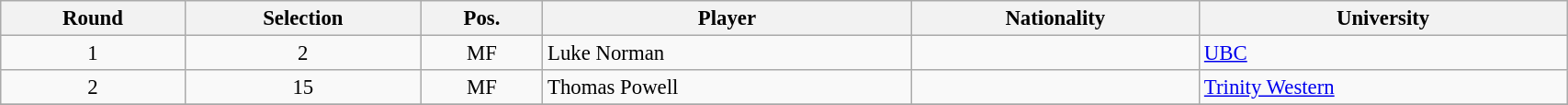<table class="wikitable sortable" style="width:90%; text-align:center; font-size:95%; text-align:left;">
<tr>
<th>Round</th>
<th>Selection</th>
<th>Pos.</th>
<th>Player</th>
<th>Nationality</th>
<th>University</th>
</tr>
<tr>
<td align=center>1</td>
<td align=center>2</td>
<td align=center>MF</td>
<td>Luke Norman</td>
<td></td>
<td><a href='#'>UBC</a></td>
</tr>
<tr>
<td align=center>2</td>
<td align=center>15</td>
<td align=center>MF</td>
<td>Thomas Powell</td>
<td></td>
<td><a href='#'>Trinity Western</a></td>
</tr>
<tr>
</tr>
</table>
